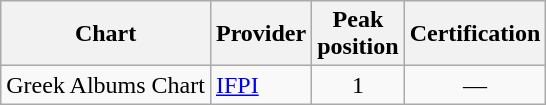<table class="wikitable">
<tr>
<th>Chart</th>
<th>Provider</th>
<th>Peak<br>position</th>
<th>Certification</th>
</tr>
<tr>
<td>Greek Albums Chart</td>
<td><a href='#'>IFPI</a></td>
<td align="center">1</td>
<td align="center">—</td>
</tr>
</table>
